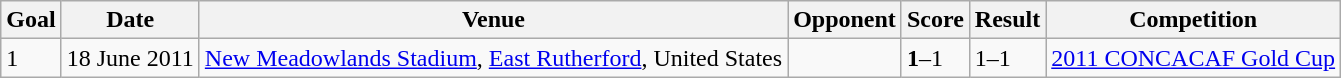<table class="wikitable">
<tr>
<th>Goal</th>
<th>Date</th>
<th>Venue</th>
<th>Opponent</th>
<th>Score</th>
<th>Result</th>
<th>Competition</th>
</tr>
<tr>
<td>1</td>
<td>18 June 2011</td>
<td><a href='#'>New Meadowlands Stadium</a>, <a href='#'>East Rutherford</a>, United States</td>
<td></td>
<td><strong>1</strong>–1</td>
<td>1–1</td>
<td><a href='#'>2011 CONCACAF Gold Cup</a></td>
</tr>
</table>
